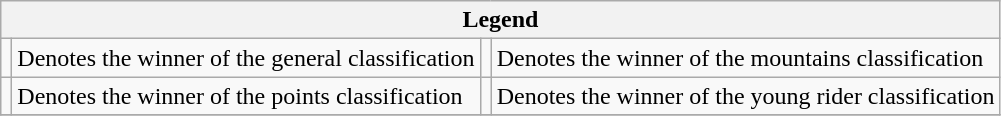<table class="wikitable">
<tr>
<th colspan="4">Legend</th>
</tr>
<tr>
<td></td>
<td>Denotes the winner of the general classification</td>
<td></td>
<td>Denotes the winner of the mountains classification</td>
</tr>
<tr>
<td></td>
<td>Denotes the winner of the points classification</td>
<td></td>
<td>Denotes the winner of the young rider classification</td>
</tr>
<tr>
</tr>
</table>
